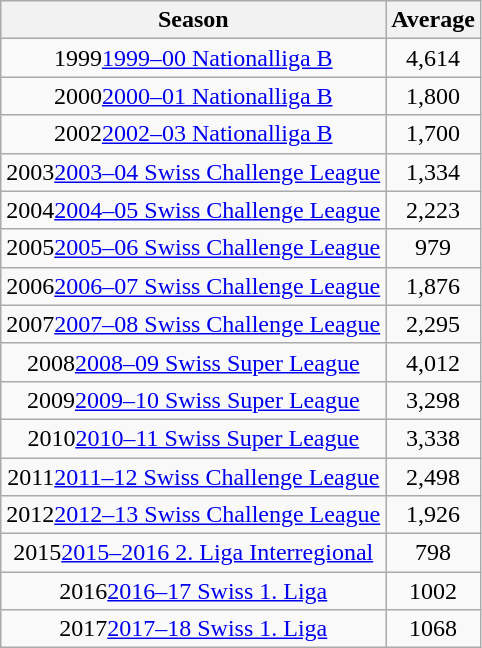<table class="wikitable sortable"  style="text-align: center;">
<tr>
<th><strong>Season</strong></th>
<th><strong>Average</strong></th>
</tr>
<tr>
<td><span>1999</span><a href='#'>1999–00 Nationalliga B</a></td>
<td>4,614</td>
</tr>
<tr>
<td><span>2000</span><a href='#'>2000–01 Nationalliga B</a></td>
<td>1,800</td>
</tr>
<tr>
<td><span>2002</span><a href='#'>2002–03 Nationalliga B</a></td>
<td>1,700</td>
</tr>
<tr>
<td><span>2003</span><a href='#'>2003–04 Swiss Challenge League</a></td>
<td>1,334</td>
</tr>
<tr>
<td><span>2004</span><a href='#'>2004–05 Swiss Challenge League</a></td>
<td>2,223</td>
</tr>
<tr>
<td><span>2005</span><a href='#'>2005–06 Swiss Challenge League</a></td>
<td>979</td>
</tr>
<tr>
<td><span>2006</span><a href='#'>2006–07 Swiss Challenge League</a></td>
<td>1,876</td>
</tr>
<tr>
<td><span>2007</span><a href='#'>2007–08 Swiss Challenge League</a></td>
<td>2,295</td>
</tr>
<tr>
<td><span>2008</span><a href='#'>2008–09 Swiss Super League</a></td>
<td>4,012</td>
</tr>
<tr>
<td><span>2009</span><a href='#'>2009–10 Swiss Super League</a></td>
<td>3,298</td>
</tr>
<tr>
<td><span>2010</span><a href='#'>2010–11 Swiss Super League</a></td>
<td>3,338</td>
</tr>
<tr>
<td><span>2011</span><a href='#'>2011–12 Swiss Challenge League</a></td>
<td>2,498</td>
</tr>
<tr>
<td><span>2012</span><a href='#'>2012–13 Swiss Challenge League</a></td>
<td>1,926</td>
</tr>
<tr>
<td><span>2015</span><a href='#'>2015–2016 2. Liga Interregional</a></td>
<td>798</td>
</tr>
<tr>
<td><span>2016</span><a href='#'>2016–17 Swiss 1. Liga</a></td>
<td>1002</td>
</tr>
<tr>
<td><span>2017</span><a href='#'>2017–18 Swiss 1. Liga</a></td>
<td>1068</td>
</tr>
</table>
